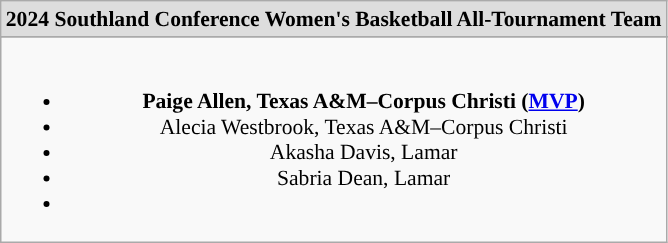<table class="wikitable" style="white-space:nowrap; font-size:90%;">
<tr>
<td colspan="2" style="text-align:center; background:#ddd;"><strong>2024 Southland Conference Women's Basketball All-Tournament Team</strong> </td>
</tr>
<tr>
</tr>
<tr>
<td style="text-align:center;"><br><ul><li><strong>Paige Allen, Texas A&M–Corpus Christi (<a href='#'>MVP</a>)</strong></li><li>Alecia Westbrook, Texas A&M–Corpus Christi</li><li>Akasha Davis, Lamar</li><li>Sabria Dean, Lamar</li><li>  </li></ul></td>
</tr>
</table>
